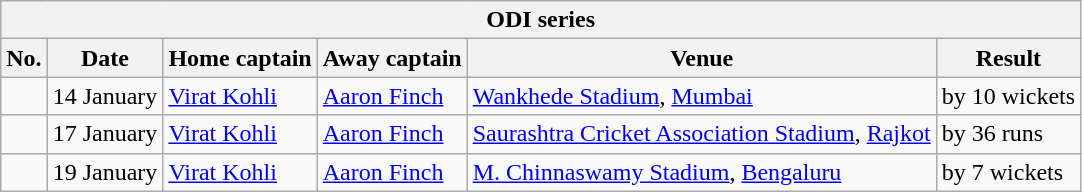<table class="wikitable">
<tr>
<th colspan="9">ODI series</th>
</tr>
<tr>
<th>No.</th>
<th>Date</th>
<th>Home captain</th>
<th>Away captain</th>
<th>Venue</th>
<th>Result</th>
</tr>
<tr>
<td></td>
<td>14 January</td>
<td><a href='#'>Virat Kohli</a></td>
<td><a href='#'>Aaron Finch</a></td>
<td><a href='#'>Wankhede Stadium</a>, <a href='#'>Mumbai</a></td>
<td> by 10 wickets</td>
</tr>
<tr>
<td></td>
<td>17 January</td>
<td><a href='#'>Virat Kohli</a></td>
<td><a href='#'>Aaron Finch</a></td>
<td><a href='#'>Saurashtra Cricket Association Stadium</a>, <a href='#'>Rajkot</a></td>
<td> by 36 runs</td>
</tr>
<tr>
<td></td>
<td>19 January</td>
<td><a href='#'>Virat Kohli</a></td>
<td><a href='#'>Aaron Finch</a></td>
<td><a href='#'>M. Chinnaswamy Stadium</a>, <a href='#'>Bengaluru</a></td>
<td> by 7 wickets</td>
</tr>
</table>
